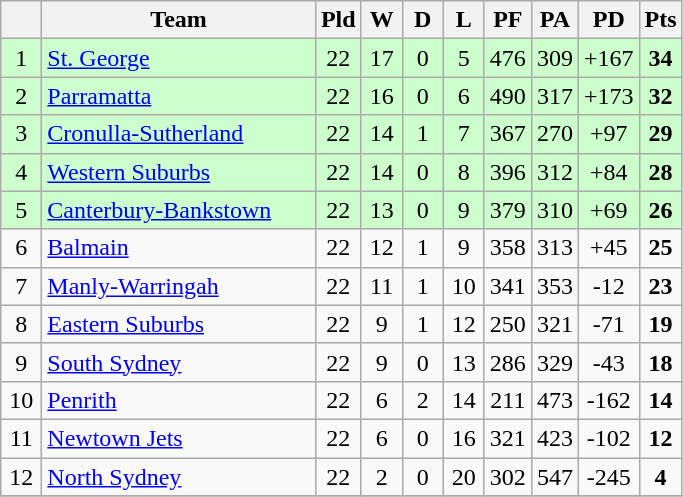<table class="wikitable" style="text-align:center;">
<tr>
<th width=20 abbr="Position×"></th>
<th width=175>Team</th>
<th width=20 abbr="Played">Pld</th>
<th width=20 abbr="Won">W</th>
<th width=20 abbr="Drawn">D</th>
<th width=20 abbr="Lost">L</th>
<th width=20 abbr="Points for">PF</th>
<th width=20 abbr="Points against">PA</th>
<th width=20 abbr="Points difference">PD</th>
<th width=20 abbr="Points">Pts</th>
</tr>
<tr style="background: #ccffcc;">
<td>1</td>
<td style="text-align:left;"> <a href='#'>St. George</a></td>
<td>22</td>
<td>17</td>
<td>0</td>
<td>5</td>
<td>476</td>
<td>309</td>
<td>+167</td>
<td><strong>34</strong></td>
</tr>
<tr style="background: #ccffcc;">
<td>2</td>
<td style="text-align:left;"> <a href='#'>Parramatta</a></td>
<td>22</td>
<td>16</td>
<td>0</td>
<td>6</td>
<td>490</td>
<td>317</td>
<td>+173</td>
<td><strong>32</strong></td>
</tr>
<tr style="background: #ccffcc;">
<td>3</td>
<td style="text-align:left;"> <a href='#'>Cronulla-Sutherland</a></td>
<td>22</td>
<td>14</td>
<td>1</td>
<td>7</td>
<td>367</td>
<td>270</td>
<td>+97</td>
<td><strong>29</strong></td>
</tr>
<tr style="background: #ccffcc;">
<td>4</td>
<td style="text-align:left;"> <a href='#'>Western Suburbs</a></td>
<td>22</td>
<td>14</td>
<td>0</td>
<td>8</td>
<td>396</td>
<td>312</td>
<td>+84</td>
<td><strong>28</strong></td>
</tr>
<tr style="background: #ccffcc;">
<td>5</td>
<td style="text-align:left;"> <a href='#'>Canterbury-Bankstown</a></td>
<td>22</td>
<td>13</td>
<td>0</td>
<td>9</td>
<td>379</td>
<td>310</td>
<td>+69</td>
<td><strong>26</strong></td>
</tr>
<tr>
<td>6</td>
<td style="text-align:left;"> <a href='#'>Balmain</a></td>
<td>22</td>
<td>12</td>
<td>1</td>
<td>9</td>
<td>358</td>
<td>313</td>
<td>+45</td>
<td><strong>25</strong></td>
</tr>
<tr>
<td>7</td>
<td style="text-align:left;"> <a href='#'>Manly-Warringah</a></td>
<td>22</td>
<td>11</td>
<td>1</td>
<td>10</td>
<td>341</td>
<td>353</td>
<td>-12</td>
<td><strong>23</strong></td>
</tr>
<tr>
<td>8</td>
<td style="text-align:left;"> <a href='#'>Eastern Suburbs</a></td>
<td>22</td>
<td>9</td>
<td>1</td>
<td>12</td>
<td>250</td>
<td>321</td>
<td>-71</td>
<td><strong>19</strong></td>
</tr>
<tr>
<td>9</td>
<td style="text-align:left;"> <a href='#'>South Sydney</a></td>
<td>22</td>
<td>9</td>
<td>0</td>
<td>13</td>
<td>286</td>
<td>329</td>
<td>-43</td>
<td><strong>18</strong></td>
</tr>
<tr>
<td>10</td>
<td style="text-align:left;"> <a href='#'>Penrith</a></td>
<td>22</td>
<td>6</td>
<td>2</td>
<td>14</td>
<td>211</td>
<td>473</td>
<td>-162</td>
<td><strong>14</strong></td>
</tr>
<tr>
<td>11</td>
<td style="text-align:left;"> <a href='#'>Newtown Jets</a></td>
<td>22</td>
<td>6</td>
<td>0</td>
<td>16</td>
<td>321</td>
<td>423</td>
<td>-102</td>
<td><strong>12</strong></td>
</tr>
<tr>
<td>12</td>
<td style="text-align:left;"> <a href='#'>North Sydney</a></td>
<td>22</td>
<td>2</td>
<td>0</td>
<td>20</td>
<td>302</td>
<td>547</td>
<td>-245</td>
<td><strong>4</strong></td>
</tr>
<tr>
</tr>
</table>
